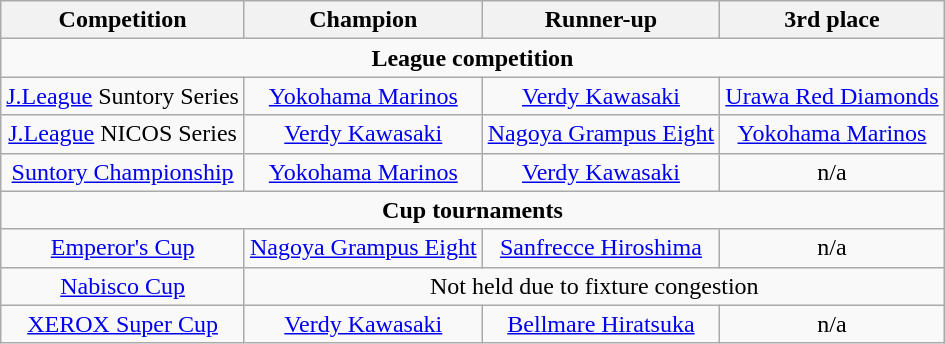<table class="wikitable" style="text-align:center;">
<tr>
<th>Competition</th>
<th>Champion</th>
<th>Runner-up</th>
<th>3rd place</th>
</tr>
<tr>
<td colspan=4><strong>League competition</strong></td>
</tr>
<tr>
<td><a href='#'>J.League</a> Suntory Series</td>
<td><a href='#'>Yokohama Marinos</a></td>
<td><a href='#'>Verdy Kawasaki</a></td>
<td><a href='#'>Urawa Red Diamonds</a></td>
</tr>
<tr>
<td><a href='#'>J.League</a> NICOS Series</td>
<td><a href='#'>Verdy Kawasaki</a></td>
<td><a href='#'>Nagoya Grampus Eight</a></td>
<td><a href='#'>Yokohama Marinos</a></td>
</tr>
<tr>
<td><a href='#'>Suntory Championship</a></td>
<td><a href='#'>Yokohama Marinos</a></td>
<td><a href='#'>Verdy Kawasaki</a></td>
<td>n/a</td>
</tr>
<tr>
<td colspan=4><strong>Cup tournaments</strong></td>
</tr>
<tr>
<td><a href='#'>Emperor's Cup</a></td>
<td><a href='#'>Nagoya Grampus Eight</a></td>
<td><a href='#'>Sanfrecce Hiroshima</a></td>
<td>n/a</td>
</tr>
<tr>
<td><a href='#'>Nabisco Cup</a></td>
<td colspan=3>Not held due to fixture congestion</td>
</tr>
<tr>
<td><a href='#'>XEROX Super Cup</a></td>
<td><a href='#'>Verdy Kawasaki</a></td>
<td><a href='#'>Bellmare Hiratsuka</a></td>
<td>n/a</td>
</tr>
</table>
